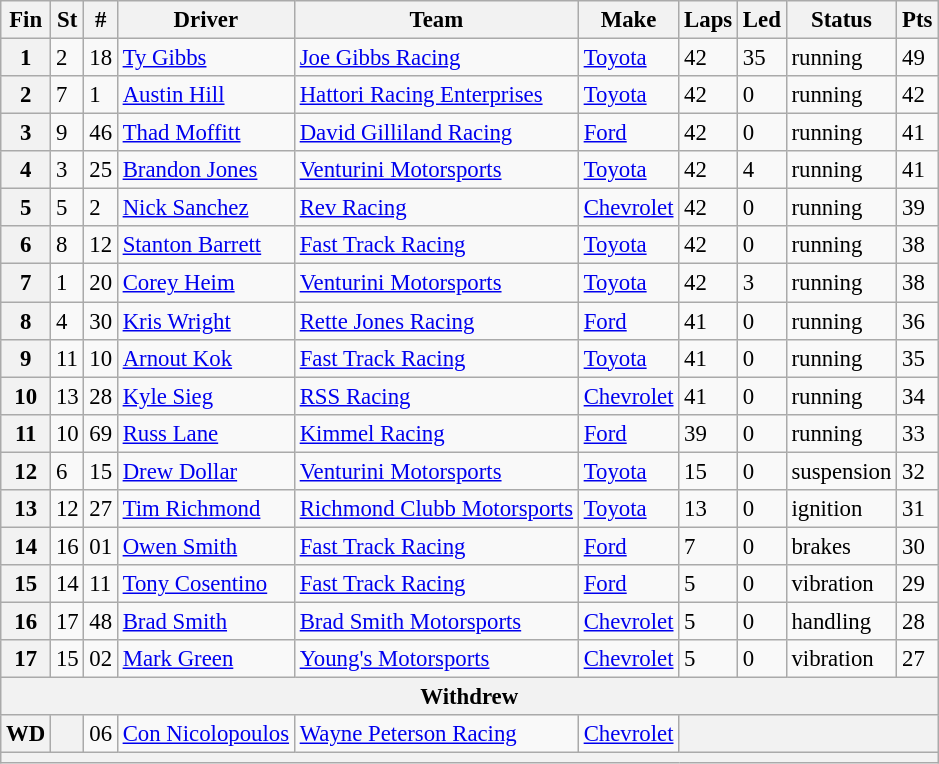<table class="wikitable" style="font-size:95%">
<tr>
<th>Fin</th>
<th>St</th>
<th>#</th>
<th>Driver</th>
<th>Team</th>
<th>Make</th>
<th>Laps</th>
<th>Led</th>
<th>Status</th>
<th>Pts</th>
</tr>
<tr>
<th>1</th>
<td>2</td>
<td>18</td>
<td><a href='#'>Ty Gibbs</a></td>
<td><a href='#'>Joe Gibbs Racing</a></td>
<td><a href='#'>Toyota</a></td>
<td>42</td>
<td>35</td>
<td>running</td>
<td>49</td>
</tr>
<tr>
<th>2</th>
<td>7</td>
<td>1</td>
<td><a href='#'>Austin Hill</a></td>
<td><a href='#'>Hattori Racing Enterprises</a></td>
<td><a href='#'>Toyota</a></td>
<td>42</td>
<td>0</td>
<td>running</td>
<td>42</td>
</tr>
<tr>
<th>3</th>
<td>9</td>
<td>46</td>
<td><a href='#'>Thad Moffitt</a></td>
<td><a href='#'>David Gilliland Racing</a></td>
<td><a href='#'>Ford</a></td>
<td>42</td>
<td>0</td>
<td>running</td>
<td>41</td>
</tr>
<tr>
<th>4</th>
<td>3</td>
<td>25</td>
<td><a href='#'>Brandon Jones</a></td>
<td><a href='#'>Venturini Motorsports</a></td>
<td><a href='#'>Toyota</a></td>
<td>42</td>
<td>4</td>
<td>running</td>
<td>41</td>
</tr>
<tr>
<th>5</th>
<td>5</td>
<td>2</td>
<td><a href='#'>Nick Sanchez</a></td>
<td><a href='#'>Rev Racing</a></td>
<td><a href='#'>Chevrolet</a></td>
<td>42</td>
<td>0</td>
<td>running</td>
<td>39</td>
</tr>
<tr>
<th>6</th>
<td>8</td>
<td>12</td>
<td><a href='#'>Stanton Barrett</a></td>
<td><a href='#'>Fast Track Racing</a></td>
<td><a href='#'>Toyota</a></td>
<td>42</td>
<td>0</td>
<td>running</td>
<td>38</td>
</tr>
<tr>
<th>7</th>
<td>1</td>
<td>20</td>
<td><a href='#'>Corey Heim</a></td>
<td><a href='#'>Venturini Motorsports</a></td>
<td><a href='#'>Toyota</a></td>
<td>42</td>
<td>3</td>
<td>running</td>
<td>38</td>
</tr>
<tr>
<th>8</th>
<td>4</td>
<td>30</td>
<td><a href='#'>Kris Wright</a></td>
<td><a href='#'>Rette Jones Racing</a></td>
<td><a href='#'>Ford</a></td>
<td>41</td>
<td>0</td>
<td>running</td>
<td>36</td>
</tr>
<tr>
<th>9</th>
<td>11</td>
<td>10</td>
<td><a href='#'>Arnout Kok</a></td>
<td><a href='#'>Fast Track Racing</a></td>
<td><a href='#'>Toyota</a></td>
<td>41</td>
<td>0</td>
<td>running</td>
<td>35</td>
</tr>
<tr>
<th>10</th>
<td>13</td>
<td>28</td>
<td><a href='#'>Kyle Sieg</a></td>
<td><a href='#'>RSS Racing</a></td>
<td><a href='#'>Chevrolet</a></td>
<td>41</td>
<td>0</td>
<td>running</td>
<td>34</td>
</tr>
<tr>
<th>11</th>
<td>10</td>
<td>69</td>
<td><a href='#'>Russ Lane</a></td>
<td><a href='#'>Kimmel Racing</a></td>
<td><a href='#'>Ford</a></td>
<td>39</td>
<td>0</td>
<td>running</td>
<td>33</td>
</tr>
<tr>
<th>12</th>
<td>6</td>
<td>15</td>
<td><a href='#'>Drew Dollar</a></td>
<td><a href='#'>Venturini Motorsports</a></td>
<td><a href='#'>Toyota</a></td>
<td>15</td>
<td>0</td>
<td>suspension</td>
<td>32</td>
</tr>
<tr>
<th>13</th>
<td>12</td>
<td>27</td>
<td><a href='#'>Tim Richmond</a></td>
<td><a href='#'>Richmond Clubb Motorsports</a></td>
<td><a href='#'>Toyota</a></td>
<td>13</td>
<td>0</td>
<td>ignition</td>
<td>31</td>
</tr>
<tr>
<th>14</th>
<td>16</td>
<td>01</td>
<td><a href='#'>Owen Smith</a></td>
<td><a href='#'>Fast Track Racing</a></td>
<td><a href='#'>Ford</a></td>
<td>7</td>
<td>0</td>
<td>brakes</td>
<td>30</td>
</tr>
<tr>
<th>15</th>
<td>14</td>
<td>11</td>
<td><a href='#'>Tony Cosentino</a></td>
<td><a href='#'>Fast Track Racing</a></td>
<td><a href='#'>Ford</a></td>
<td>5</td>
<td>0</td>
<td>vibration</td>
<td>29</td>
</tr>
<tr>
<th>16</th>
<td>17</td>
<td>48</td>
<td><a href='#'>Brad Smith</a></td>
<td><a href='#'>Brad Smith Motorsports</a></td>
<td><a href='#'>Chevrolet</a></td>
<td>5</td>
<td>0</td>
<td>handling</td>
<td>28</td>
</tr>
<tr>
<th>17</th>
<td>15</td>
<td>02</td>
<td><a href='#'>Mark Green</a></td>
<td><a href='#'>Young's Motorsports</a></td>
<td><a href='#'>Chevrolet</a></td>
<td>5</td>
<td>0</td>
<td>vibration</td>
<td>27</td>
</tr>
<tr>
<th colspan="10">Withdrew</th>
</tr>
<tr>
<th>WD</th>
<th></th>
<td>06</td>
<td><a href='#'>Con Nicolopoulos</a></td>
<td><a href='#'>Wayne Peterson Racing</a></td>
<td><a href='#'>Chevrolet</a></td>
<th colspan="4"></th>
</tr>
<tr>
<th colspan="10"></th>
</tr>
</table>
